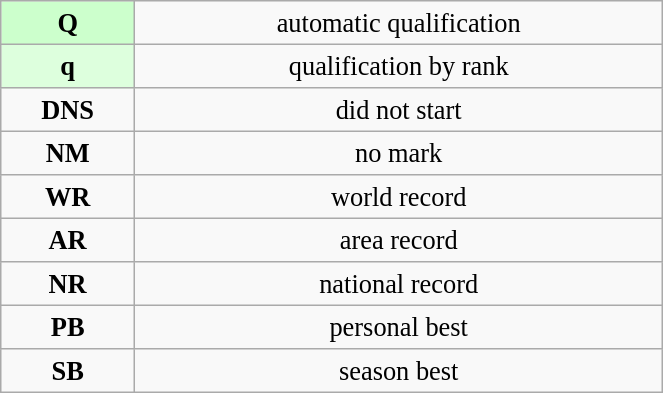<table class="wikitable" style=" text-align:center; font-size:110%;" width="35%">
<tr>
<td bgcolor="ccffcc"><strong>Q</strong></td>
<td>automatic qualification</td>
</tr>
<tr>
<td bgcolor="ddffdd"><strong>q</strong></td>
<td>qualification by rank</td>
</tr>
<tr>
<td><strong>DNS</strong></td>
<td>did not start</td>
</tr>
<tr>
<td><strong>NM</strong></td>
<td>no mark</td>
</tr>
<tr>
<td><strong>WR</strong></td>
<td>world record</td>
</tr>
<tr>
<td><strong>AR</strong></td>
<td>area record</td>
</tr>
<tr>
<td><strong>NR</strong></td>
<td>national record</td>
</tr>
<tr>
<td><strong>PB</strong></td>
<td>personal best</td>
</tr>
<tr>
<td><strong>SB</strong></td>
<td>season best</td>
</tr>
</table>
